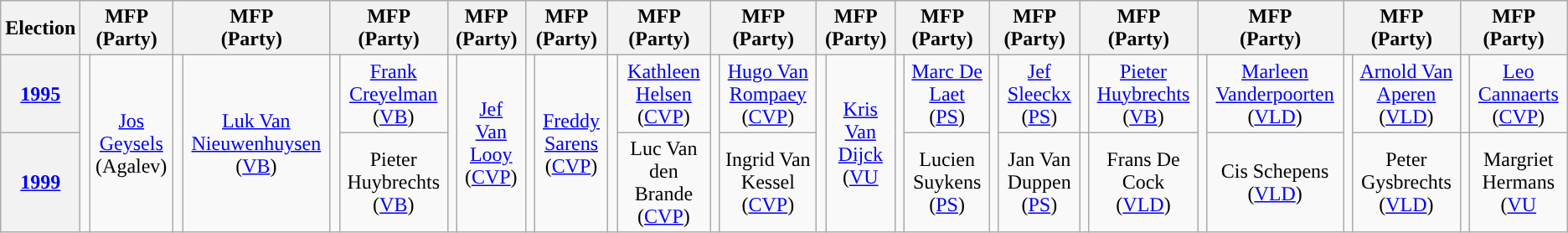<table class="wikitable" style="text-align:center">
<tr>
<th>Election</th>
<th colspan=2>MFP<br>(Party)</th>
<th colspan=2>MFP<br>(Party)</th>
<th colspan=2>MFP<br>(Party)</th>
<th colspan=2>MFP<br>(Party)</th>
<th colspan=2>MFP<br>(Party)</th>
<th colspan=2>MFP<br>(Party)</th>
<th colspan=2>MFP<br>(Party)</th>
<th colspan=2>MFP<br>(Party)</th>
<th colspan=2>MFP<br>(Party)</th>
<th colspan=2>MFP<br>(Party)</th>
<th colspan=2>MFP<br>(Party)</th>
<th colspan=2>MFP<br>(Party)</th>
<th colspan=2>MFP<br>(Party)</th>
<th colspan=2>MFP<br>(Party)</th>
</tr>
<tr>
<th><a href='#'>1995</a></th>
<td rowspan=2; style="background-color: "></td>
<td rowspan=2><a href='#'>Jos Geysels</a><br>(Agalev)</td>
<td rowspan=2; style="background-color: "></td>
<td rowspan=2><a href='#'>Luk Van Nieuwenhuysen</a><br>(<a href='#'>VB</a>)</td>
<td rowspan=2; style="background-color: "></td>
<td><a href='#'>Frank Creyelman</a><br>(<a href='#'>VB</a>)</td>
<td rowspan=2; style="background-color: "></td>
<td rowspan=2><a href='#'>Jef Van Looy</a><br>(<a href='#'>CVP</a>)</td>
<td rowspan=2; style="background-color: "></td>
<td rowspan=2><a href='#'>Freddy Sarens</a><br>(<a href='#'>CVP</a>)</td>
<td rowspan=2; style="background-color: "></td>
<td><a href='#'>Kathleen Helsen</a><br>(<a href='#'>CVP</a>)</td>
<td rowspan=2; style="background-color: "></td>
<td><a href='#'>Hugo Van Rompaey</a><br>(<a href='#'>CVP</a>)</td>
<td rowspan=2; style="background-color: "></td>
<td rowspan=2><a href='#'>Kris Van Dijck</a><br>(<a href='#'>VU</a></td>
<td rowspan=2; style="background-color: "></td>
<td><a href='#'>Marc De Laet</a><br>(<a href='#'>PS</a>)</td>
<td rowspan=2; style="background-color: "></td>
<td><a href='#'>Jef Sleeckx</a><br>(<a href='#'>PS</a>)</td>
<td rowspan=1; style="background-color: "></td>
<td><a href='#'>Pieter Huybrechts</a><br>(<a href='#'>VB</a>)</td>
<td rowspan=2; style="background-color: "></td>
<td><a href='#'>Marleen Vanderpoorten</a><br>(<a href='#'>VLD</a>)</td>
<td rowspan=2; style="background-color: "></td>
<td><a href='#'>Arnold Van Aperen</a><br>(<a href='#'>VLD</a>)</td>
<td rowspan=1; style="background-color: "></td>
<td><a href='#'>Leo Cannaerts</a><br>(<a href='#'>CVP</a>)</td>
</tr>
<tr>
<th><a href='#'>1999</a></th>
<td>Pieter Huybrechts<br>(<a href='#'>VB</a>)</td>
<td>Luc Van den Brande<br>(<a href='#'>CVP</a>)</td>
<td>Ingrid Van Kessel<br>(<a href='#'>CVP</a>)</td>
<td>Lucien Suykens<br>(<a href='#'>PS</a>)</td>
<td>Jan Van Duppen<br>(<a href='#'>PS</a>)</td>
<td rowspan=1; style="background-color: "></td>
<td>Frans De Cock<br>(<a href='#'>VLD</a>)</td>
<td>Cis Schepens<br>(<a href='#'>VLD</a>)</td>
<td>Peter Gysbrechts<br>(<a href='#'>VLD</a>)</td>
<td rowspan=1; style="background-color: "></td>
<td>Margriet Hermans<br>(<a href='#'>VU</a></td>
</tr>
</table>
